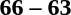<table style="text-align:center">
<tr>
<th width=200></th>
<th width=100></th>
<th width=200></th>
</tr>
<tr>
<td align=right><strong></strong></td>
<td><strong>66 – 63</strong></td>
<td align=left></td>
</tr>
</table>
